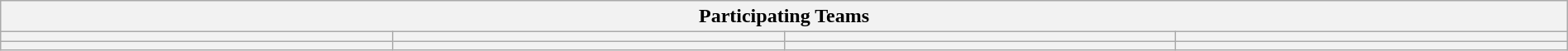<table class="wikitable" style="width:100%;">
<tr>
<th colspan=4><strong>Participating Teams</strong></th>
</tr>
<tr>
<th style="width:25%;"></th>
<th style="width:25%;"></th>
<th style="width:25%;"></th>
<th style="width:25%;"></th>
</tr>
<tr>
<th></th>
<th></th>
<th></th>
<th></th>
</tr>
</table>
